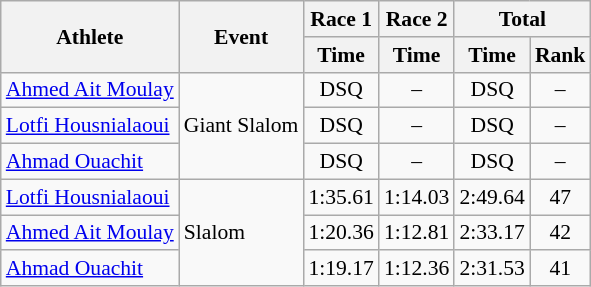<table class="wikitable" style="font-size:90%">
<tr>
<th rowspan="2">Athlete</th>
<th rowspan="2">Event</th>
<th>Race 1</th>
<th>Race 2</th>
<th colspan="2">Total</th>
</tr>
<tr>
<th>Time</th>
<th>Time</th>
<th>Time</th>
<th>Rank</th>
</tr>
<tr>
<td><a href='#'>Ahmed Ait Moulay</a></td>
<td rowspan="3">Giant Slalom</td>
<td align="center">DSQ</td>
<td align="center">–</td>
<td align="center">DSQ</td>
<td align="center">–</td>
</tr>
<tr>
<td><a href='#'>Lotfi Housnialaoui</a></td>
<td align="center">DSQ</td>
<td align="center">–</td>
<td align="center">DSQ</td>
<td align="center">–</td>
</tr>
<tr>
<td><a href='#'>Ahmad Ouachit</a></td>
<td align="center">DSQ</td>
<td align="center">–</td>
<td align="center">DSQ</td>
<td align="center">–</td>
</tr>
<tr>
<td><a href='#'>Lotfi Housnialaoui</a></td>
<td rowspan="3">Slalom</td>
<td align="center">1:35.61</td>
<td align="center">1:14.03</td>
<td align="center">2:49.64</td>
<td align="center">47</td>
</tr>
<tr>
<td><a href='#'>Ahmed Ait Moulay</a></td>
<td align="center">1:20.36</td>
<td align="center">1:12.81</td>
<td align="center">2:33.17</td>
<td align="center">42</td>
</tr>
<tr>
<td><a href='#'>Ahmad Ouachit</a></td>
<td align="center">1:19.17</td>
<td align="center">1:12.36</td>
<td align="center">2:31.53</td>
<td align="center">41</td>
</tr>
</table>
